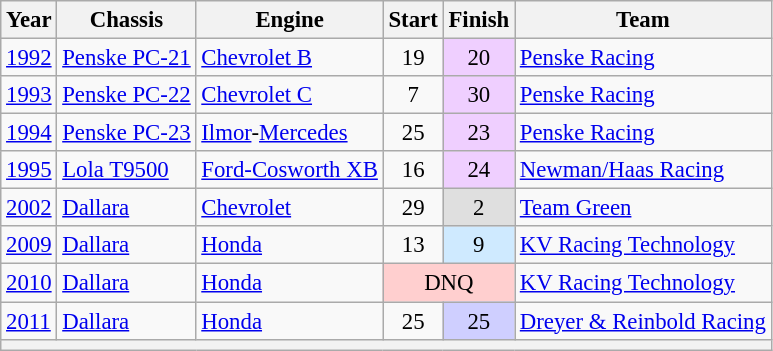<table class="wikitable" style="font-size: 95%;">
<tr>
<th scope="col">Year</th>
<th scope="col">Chassis</th>
<th scope="col">Engine</th>
<th scope="col">Start</th>
<th scope="col">Finish</th>
<th scope="col">Team</th>
</tr>
<tr>
<td><a href='#'>1992</a></td>
<td><a href='#'>Penske PC-21</a></td>
<td><a href='#'>Chevrolet B</a></td>
<td align=center>19</td>
<td style="text-align:center; background:#efcfff;">20</td>
<td><a href='#'>Penske Racing</a></td>
</tr>
<tr>
<td><a href='#'>1993</a></td>
<td><a href='#'>Penske PC-22</a></td>
<td><a href='#'>Chevrolet C</a></td>
<td align=center>7</td>
<td style="text-align:center; background:#efcfff;">30</td>
<td><a href='#'>Penske Racing</a></td>
</tr>
<tr>
<td><a href='#'>1994</a></td>
<td><a href='#'>Penske PC-23</a></td>
<td><a href='#'>Ilmor</a>-<a href='#'>Mercedes</a></td>
<td align=center>25</td>
<td style="text-align:center; background:#efcfff;">23</td>
<td><a href='#'>Penske Racing</a></td>
</tr>
<tr>
<td><a href='#'>1995</a></td>
<td><a href='#'>Lola T9500</a></td>
<td><a href='#'>Ford-Cosworth XB</a></td>
<td align=center>16</td>
<td style="text-align:center; background:#efcfff;">24</td>
<td><a href='#'>Newman/Haas Racing</a></td>
</tr>
<tr>
<td><a href='#'>2002</a></td>
<td><a href='#'>Dallara</a></td>
<td><a href='#'>Chevrolet</a></td>
<td align=center>29</td>
<td style="text-align:center; background:#dfdfdf;">2</td>
<td><a href='#'>Team Green</a></td>
</tr>
<tr>
<td><a href='#'>2009</a></td>
<td><a href='#'>Dallara</a></td>
<td><a href='#'>Honda</a></td>
<td align=center>13</td>
<td style="text-align:center; background:#cfeaff;">9</td>
<td><a href='#'>KV Racing Technology</a></td>
</tr>
<tr>
<td><a href='#'>2010</a></td>
<td><a href='#'>Dallara</a></td>
<td><a href='#'>Honda</a></td>
<td colspan="2"  style="text-align:center; background:#ffcfcf;">DNQ</td>
<td><a href='#'>KV Racing Technology</a></td>
</tr>
<tr>
<td><a href='#'>2011</a></td>
<td><a href='#'>Dallara</a></td>
<td><a href='#'>Honda</a></td>
<td align=center>25</td>
<td style="text-align:center; background:#cfcfff;">25</td>
<td><a href='#'>Dreyer & Reinbold Racing</a></td>
</tr>
<tr>
<th colspan="6"></th>
</tr>
</table>
